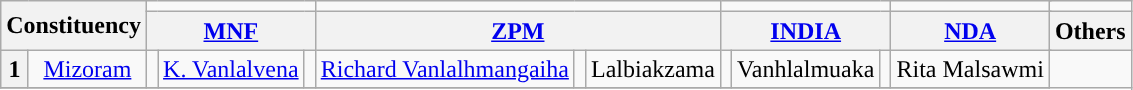<table class="wikitable sortable" style="text-align:center;">
<tr>
<th colspan="2" rowspan="2">Constituency</th>
<td colspan="3"></td>
<td colspan="3"></td>
<td colspan="3"></td>
<td colspan="3"></td>
<td colspan="3"></td>
</tr>
<tr>
<th colspan="3"><a href='#'>MNF</a></th>
<th colspan="3"><a href='#'>ZPM</a></th>
<th colspan="3"><a href='#'>INDIA</a></th>
<th colspan="3"><a href='#'>NDA</a></th>
<th colspan="3">Others</th>
</tr>
<tr>
<th>1</th>
<td><a href='#'>Mizoram</a></td>
<td></td>
<td><a href='#'>K. Vanlalvena</a></td>
<td></td>
<td><a href='#'>Richard Vanlalhmangaiha</a></td>
<td></td>
<td>Lalbiakzama</td>
<td></td>
<td>Vanhlalmuaka</td>
<td></td>
<td>Rita Malsawmi</td>
</tr>
<tr>
</tr>
</table>
